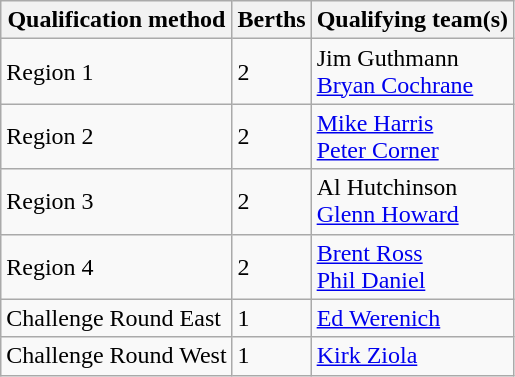<table class="wikitable">
<tr>
<th scope="col">Qualification method</th>
<th scope="col">Berths</th>
<th scope="col">Qualifying team(s)</th>
</tr>
<tr>
<td>Region 1</td>
<td>2</td>
<td>Jim Guthmann <br> <a href='#'>Bryan Cochrane</a></td>
</tr>
<tr>
<td>Region 2</td>
<td>2</td>
<td><a href='#'>Mike Harris</a> <br> <a href='#'>Peter Corner</a></td>
</tr>
<tr>
<td>Region 3</td>
<td>2</td>
<td>Al Hutchinson <br> <a href='#'>Glenn Howard</a></td>
</tr>
<tr>
<td>Region 4</td>
<td>2</td>
<td><a href='#'>Brent Ross</a> <br> <a href='#'>Phil Daniel</a></td>
</tr>
<tr>
<td>Challenge Round East</td>
<td>1</td>
<td><a href='#'>Ed Werenich</a></td>
</tr>
<tr>
<td>Challenge Round West</td>
<td>1</td>
<td><a href='#'>Kirk Ziola</a></td>
</tr>
</table>
